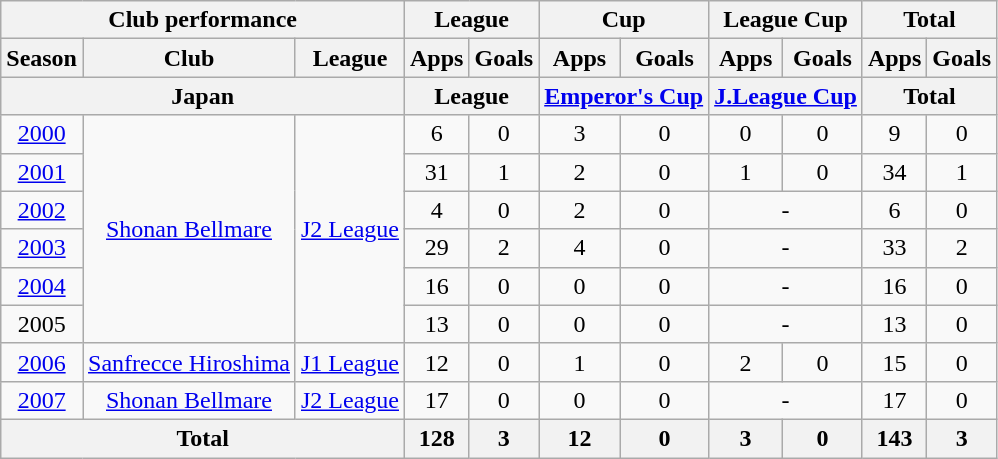<table class="wikitable" style="text-align:center;">
<tr>
<th colspan=3>Club performance</th>
<th colspan=2>League</th>
<th colspan=2>Cup</th>
<th colspan=2>League Cup</th>
<th colspan=2>Total</th>
</tr>
<tr>
<th>Season</th>
<th>Club</th>
<th>League</th>
<th>Apps</th>
<th>Goals</th>
<th>Apps</th>
<th>Goals</th>
<th>Apps</th>
<th>Goals</th>
<th>Apps</th>
<th>Goals</th>
</tr>
<tr>
<th colspan=3>Japan</th>
<th colspan=2>League</th>
<th colspan=2><a href='#'>Emperor's Cup</a></th>
<th colspan=2><a href='#'>J.League Cup</a></th>
<th colspan=2>Total</th>
</tr>
<tr>
<td><a href='#'>2000</a></td>
<td rowspan="6"><a href='#'>Shonan Bellmare</a></td>
<td rowspan="6"><a href='#'>J2 League</a></td>
<td>6</td>
<td>0</td>
<td>3</td>
<td>0</td>
<td>0</td>
<td>0</td>
<td>9</td>
<td>0</td>
</tr>
<tr>
<td><a href='#'>2001</a></td>
<td>31</td>
<td>1</td>
<td>2</td>
<td>0</td>
<td>1</td>
<td>0</td>
<td>34</td>
<td>1</td>
</tr>
<tr>
<td><a href='#'>2002</a></td>
<td>4</td>
<td>0</td>
<td>2</td>
<td>0</td>
<td colspan="2">-</td>
<td>6</td>
<td>0</td>
</tr>
<tr>
<td><a href='#'>2003</a></td>
<td>29</td>
<td>2</td>
<td>4</td>
<td>0</td>
<td colspan="2">-</td>
<td>33</td>
<td>2</td>
</tr>
<tr>
<td><a href='#'>2004</a></td>
<td>16</td>
<td>0</td>
<td>0</td>
<td>0</td>
<td colspan="2">-</td>
<td>16</td>
<td>0</td>
</tr>
<tr>
<td>2005</td>
<td>13</td>
<td>0</td>
<td>0</td>
<td>0</td>
<td colspan="2">-</td>
<td>13</td>
<td>0</td>
</tr>
<tr>
<td><a href='#'>2006</a></td>
<td><a href='#'>Sanfrecce Hiroshima</a></td>
<td><a href='#'>J1 League</a></td>
<td>12</td>
<td>0</td>
<td>1</td>
<td>0</td>
<td>2</td>
<td>0</td>
<td>15</td>
<td>0</td>
</tr>
<tr>
<td><a href='#'>2007</a></td>
<td><a href='#'>Shonan Bellmare</a></td>
<td><a href='#'>J2 League</a></td>
<td>17</td>
<td>0</td>
<td>0</td>
<td>0</td>
<td colspan="2">-</td>
<td>17</td>
<td>0</td>
</tr>
<tr>
<th colspan=3>Total</th>
<th>128</th>
<th>3</th>
<th>12</th>
<th>0</th>
<th>3</th>
<th>0</th>
<th>143</th>
<th>3</th>
</tr>
</table>
